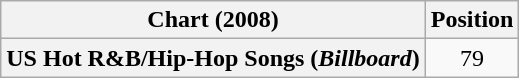<table class="wikitable plainrowheaders" style="text-align:center">
<tr>
<th scope="col">Chart (2008)</th>
<th scope="col">Position</th>
</tr>
<tr>
<th scope="row">US Hot R&B/Hip-Hop Songs (<em>Billboard</em>)</th>
<td>79</td>
</tr>
</table>
